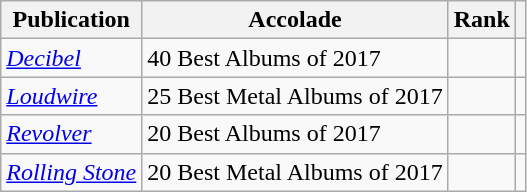<table class="wikitable sortable" style="margin:0em 1em 1em 0pt">
<tr>
<th>Publication</th>
<th>Accolade</th>
<th>Rank</th>
<th class=unsortable></th>
</tr>
<tr>
<td><a href='#'><em>Decibel</em></a></td>
<td>40 Best Albums of 2017</td>
<td></td>
<td></td>
</tr>
<tr>
<td><em><a href='#'>Loudwire</a></em></td>
<td>25 Best Metal Albums of 2017</td>
<td></td>
<td></td>
</tr>
<tr>
<td><em><a href='#'>Revolver</a></em></td>
<td>20 Best Albums of 2017</td>
<td></td>
<td></td>
</tr>
<tr>
<td><em><a href='#'>Rolling Stone</a></em></td>
<td>20 Best Metal Albums of 2017</td>
<td></td>
<td></td>
</tr>
</table>
